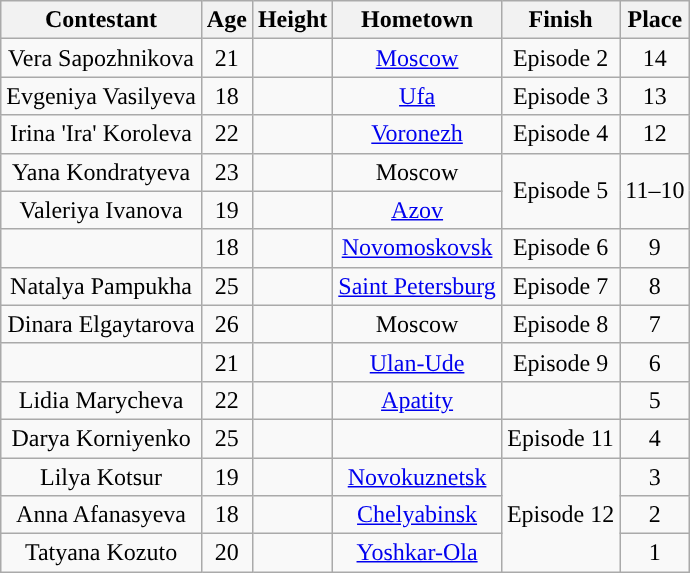<table class="wikitable sortable" style="text-align:center;">
<tr>
<th>Contestant</th>
<th>Age</th>
<th>Height</th>
<th>Hometown</th>
<th>Finish</th>
<th>Place</th>
</tr>
<tr>
<td>Vera Sapozhnikova</td>
<td>21</td>
<td></td>
<td><a href='#'>Moscow</a></td>
<td>Episode 2</td>
<td>14</td>
</tr>
<tr>
<td>Evgeniya Vasilyeva</td>
<td>18</td>
<td></td>
<td><a href='#'>Ufa</a></td>
<td>Episode 3</td>
<td>13</td>
</tr>
<tr>
<td>Irina 'Ira' Koroleva</td>
<td>22</td>
<td></td>
<td><a href='#'>Voronezh</a></td>
<td>Episode 4</td>
<td>12</td>
</tr>
<tr>
<td>Yana Kondratyeva</td>
<td>23</td>
<td></td>
<td>Moscow</td>
<td rowspan="2">Episode 5</td>
<td rowspan="2">11–10</td>
</tr>
<tr>
<td>Valeriya Ivanova</td>
<td>19</td>
<td></td>
<td><a href='#'>Azov</a></td>
</tr>
<tr>
<td></td>
<td>18</td>
<td></td>
<td><a href='#'>Novomoskovsk</a></td>
<td>Episode 6</td>
<td>9</td>
</tr>
<tr>
<td>Natalya Pampukha</td>
<td>25</td>
<td></td>
<td><a href='#'>Saint Petersburg</a></td>
<td>Episode 7</td>
<td>8</td>
</tr>
<tr>
<td>Dinara Elgaytarova</td>
<td>26</td>
<td></td>
<td>Moscow</td>
<td>Episode 8</td>
<td>7</td>
</tr>
<tr>
<td></td>
<td>21</td>
<td></td>
<td><a href='#'>Ulan-Ude</a></td>
<td>Episode 9</td>
<td>6</td>
</tr>
<tr>
<td>Lidia Marycheva</td>
<td>22</td>
<td></td>
<td><a href='#'>Apatity</a></td>
<td></td>
<td>5</td>
</tr>
<tr>
<td>Darya Korniyenko</td>
<td>25</td>
<td></td>
<td></td>
<td>Episode 11</td>
<td>4</td>
</tr>
<tr>
<td>Lilya Kotsur</td>
<td>19</td>
<td></td>
<td><a href='#'>Novokuznetsk</a></td>
<td rowspan="3">Episode 12</td>
<td>3</td>
</tr>
<tr>
<td>Anna Afanasyeva</td>
<td>18</td>
<td></td>
<td><a href='#'>Chelyabinsk</a></td>
<td>2</td>
</tr>
<tr>
<td>Tatyana Kozuto</td>
<td>20</td>
<td></td>
<td><a href='#'>Yoshkar-Ola</a></td>
<td>1</td>
</tr>
</table>
